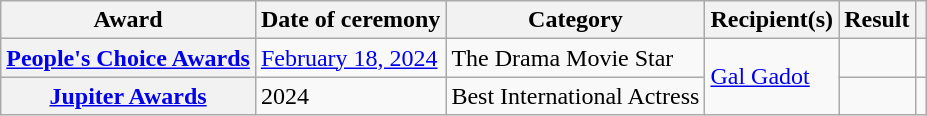<table class="wikitable sortable plainrowheaders">
<tr>
<th scope="col">Award</th>
<th scope="col">Date of ceremony</th>
<th scope="col">Category</th>
<th scope="col">Recipient(s)</th>
<th scope="col">Result</th>
<th scope="col" class="unsortable"></th>
</tr>
<tr>
<th scope="row"><a href='#'>People's Choice Awards</a></th>
<td><a href='#'>February 18, 2024</a></td>
<td>The Drama Movie Star</td>
<td rowspan="2"><a href='#'>Gal Gadot</a></td>
<td></td>
<td></td>
</tr>
<tr>
<th scope="row"><a href='#'>Jupiter Awards</a></th>
<td>2024</td>
<td>Best International Actress</td>
<td></td>
<td></td>
</tr>
</table>
